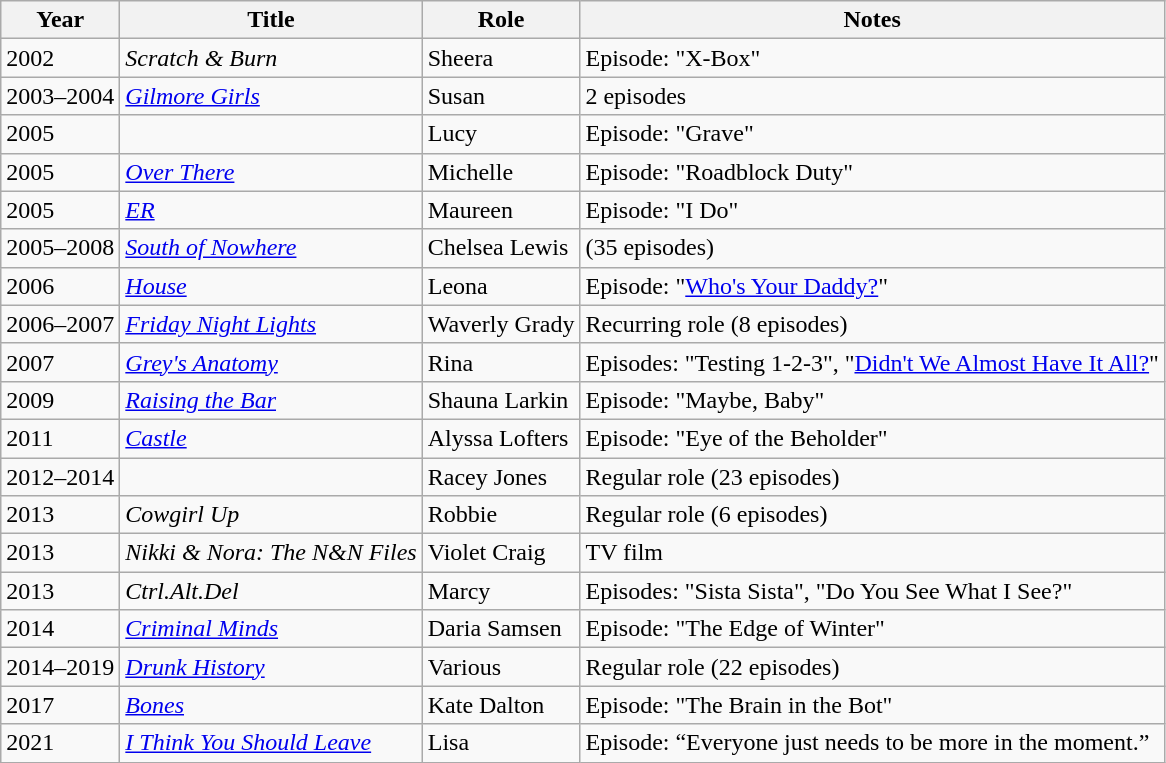<table class="wikitable sortable">
<tr>
<th>Year</th>
<th>Title</th>
<th>Role</th>
<th class="unsortable">Notes</th>
</tr>
<tr>
<td>2002</td>
<td><em>Scratch & Burn</em></td>
<td>Sheera</td>
<td>Episode: "X-Box"</td>
</tr>
<tr>
<td>2003–2004</td>
<td><em><a href='#'>Gilmore Girls</a></em></td>
<td>Susan</td>
<td>2 episodes</td>
</tr>
<tr>
<td>2005</td>
<td><em></em></td>
<td>Lucy</td>
<td>Episode: "Grave"</td>
</tr>
<tr>
<td>2005</td>
<td><em><a href='#'>Over There</a></em></td>
<td>Michelle</td>
<td>Episode: "Roadblock Duty"</td>
</tr>
<tr>
<td>2005</td>
<td><em><a href='#'>ER</a></em></td>
<td>Maureen</td>
<td>Episode: "I Do"</td>
</tr>
<tr>
<td>2005–2008</td>
<td><em><a href='#'>South of Nowhere</a></em></td>
<td>Chelsea Lewis</td>
<td>(35 episodes)</td>
</tr>
<tr>
<td>2006</td>
<td><em><a href='#'>House</a></em></td>
<td>Leona</td>
<td>Episode: "<a href='#'>Who's Your Daddy?</a>"</td>
</tr>
<tr>
<td>2006–2007</td>
<td><em><a href='#'>Friday Night Lights</a></em></td>
<td>Waverly Grady</td>
<td>Recurring role (8 episodes)</td>
</tr>
<tr>
<td>2007</td>
<td><em><a href='#'>Grey's Anatomy</a></em></td>
<td>Rina</td>
<td>Episodes: "Testing 1-2-3", "<a href='#'>Didn't We Almost Have It All?</a>"</td>
</tr>
<tr>
<td>2009</td>
<td><em><a href='#'>Raising the Bar</a></em></td>
<td>Shauna Larkin</td>
<td>Episode: "Maybe, Baby"</td>
</tr>
<tr>
<td>2011</td>
<td><em><a href='#'>Castle</a></em></td>
<td>Alyssa Lofters</td>
<td>Episode: "Eye of the Beholder"</td>
</tr>
<tr>
<td>2012–2014</td>
<td><em></em></td>
<td>Racey Jones</td>
<td>Regular role (23 episodes)</td>
</tr>
<tr>
<td>2013</td>
<td><em>Cowgirl Up</em></td>
<td>Robbie</td>
<td>Regular role (6 episodes)</td>
</tr>
<tr>
<td>2013</td>
<td><em>Nikki & Nora: The N&N Files</em></td>
<td>Violet Craig</td>
<td>TV film</td>
</tr>
<tr>
<td>2013</td>
<td><em>Ctrl.Alt.Del</em></td>
<td>Marcy</td>
<td>Episodes: "Sista Sista", "Do You See What I See?"</td>
</tr>
<tr>
<td>2014</td>
<td><em><a href='#'>Criminal Minds</a></em></td>
<td>Daria Samsen</td>
<td>Episode: "The Edge of Winter"</td>
</tr>
<tr>
<td>2014–2019</td>
<td><em><a href='#'>Drunk History</a></em></td>
<td>Various</td>
<td>Regular role (22 episodes)</td>
</tr>
<tr>
<td>2017</td>
<td><em><a href='#'>Bones</a></em></td>
<td>Kate Dalton</td>
<td>Episode: "The Brain in the Bot"</td>
</tr>
<tr>
<td>2021</td>
<td><em><a href='#'>I Think You Should Leave</a></em></td>
<td>Lisa</td>
<td>Episode: “Everyone just needs to be more in the moment.”</td>
</tr>
</table>
